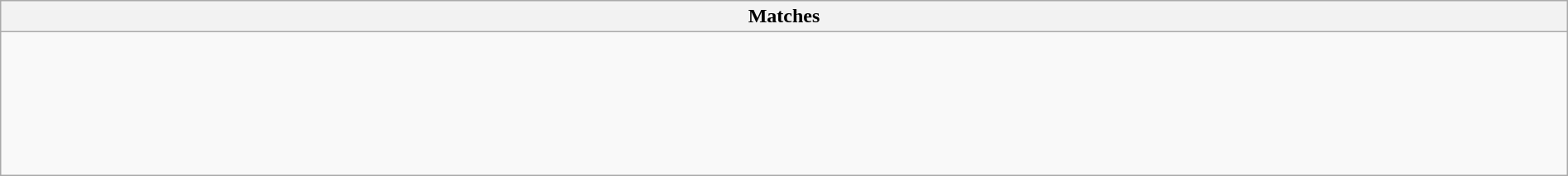<table class="wikitable collapsible collapsed" style="width:100%">
<tr>
<th>Matches</th>
</tr>
<tr>
<td><br>



<br><br><br><br><br></td>
</tr>
</table>
